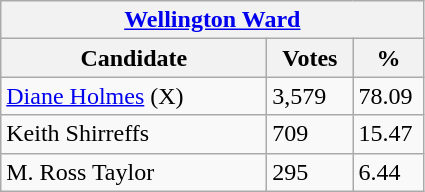<table class="wikitable">
<tr>
<th colspan="3"><a href='#'>Wellington Ward</a></th>
</tr>
<tr>
<th style="width: 170px">Candidate</th>
<th style="width: 50px">Votes</th>
<th style="width: 40px">%</th>
</tr>
<tr>
<td><a href='#'>Diane Holmes</a> (X)</td>
<td>3,579</td>
<td>78.09</td>
</tr>
<tr>
<td>Keith Shirreffs</td>
<td>709</td>
<td>15.47</td>
</tr>
<tr>
<td>M. Ross Taylor</td>
<td>295</td>
<td>6.44</td>
</tr>
</table>
